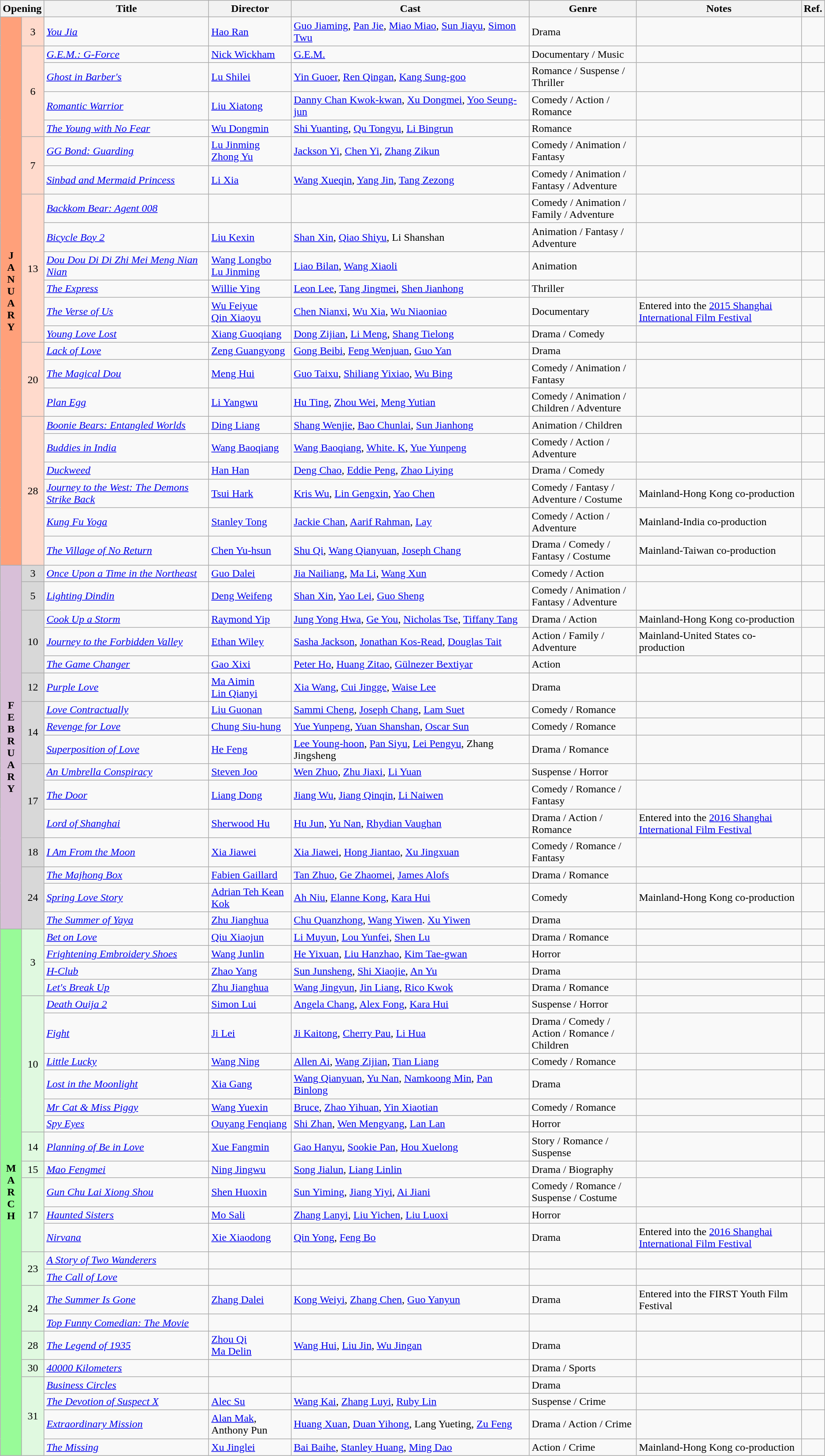<table class="wikitable">
<tr>
<th colspan="2">Opening</th>
<th style="width:20%;">Title</th>
<th style="width:10%;">Director</th>
<th>Cast</th>
<th style="width:13%">Genre</th>
<th style="width:20%">Notes</th>
<th>Ref.</th>
</tr>
<tr>
<td rowspan=22 style="text-align:center; background:#ffa07a; textcolor:#000;"><strong>J<br>A<br>N<br>U<br>A<br>R<br>Y</strong></td>
<td rowspan=1 style="text-align:center; background:#ffdacc; textcolor:#000;">3</td>
<td><em><a href='#'>You Jia</a></em></td>
<td><a href='#'>Hao Ran</a></td>
<td><a href='#'>Guo Jiaming</a>, <a href='#'>Pan Jie</a>, <a href='#'>Miao Miao</a>, <a href='#'>Sun Jiayu</a>, <a href='#'>Simon Twu</a></td>
<td>Drama</td>
<td></td>
<td style="text-align:center;"></td>
</tr>
<tr>
<td rowspan=4 style="text-align:center; background:#ffdacc; textcolor:#000;">6</td>
<td><em><a href='#'>G.E.M.: G-Force</a></em></td>
<td><a href='#'>Nick Wickham</a></td>
<td><a href='#'>G.E.M.</a></td>
<td>Documentary / Music</td>
<td></td>
<td style="text-align:center;"></td>
</tr>
<tr>
<td><em><a href='#'>Ghost in Barber's</a></em></td>
<td><a href='#'>Lu Shilei</a></td>
<td><a href='#'>Yin Guoer</a>, <a href='#'>Ren Qingan</a>, <a href='#'>Kang Sung-goo</a></td>
<td>Romance / Suspense / Thriller</td>
<td></td>
<td style="text-align:center;"></td>
</tr>
<tr>
<td><em><a href='#'>Romantic Warrior</a></em></td>
<td><a href='#'>Liu Xiatong</a></td>
<td><a href='#'>Danny Chan Kwok-kwan</a>, <a href='#'>Xu Dongmei</a>, <a href='#'>Yoo Seung-jun</a></td>
<td>Comedy / Action / Romance</td>
<td></td>
<td style="text-align:center;"></td>
</tr>
<tr>
<td><em><a href='#'>The Young with No Fear</a></em></td>
<td><a href='#'>Wu Dongmin</a></td>
<td><a href='#'>Shi Yuanting</a>, <a href='#'>Qu Tongyu</a>, <a href='#'>Li Bingrun</a></td>
<td>Romance</td>
<td></td>
<td style="text-align:center;"></td>
</tr>
<tr>
<td rowspan=2 style="text-align:center; background:#ffdacc; textcolor:#000;">7</td>
<td><em><a href='#'>GG Bond: Guarding</a></em></td>
<td><a href='#'>Lu Jinming</a> <br> <a href='#'>Zhong Yu</a></td>
<td><a href='#'>Jackson Yi</a>, <a href='#'>Chen Yi</a>, <a href='#'>Zhang Zikun</a></td>
<td>Comedy / Animation / Fantasy</td>
<td></td>
<td style="text-align:center;"></td>
</tr>
<tr>
<td><em><a href='#'>Sinbad and Mermaid Princess</a></em></td>
<td><a href='#'>Li Xia</a></td>
<td><a href='#'>Wang Xueqin</a>, <a href='#'>Yang Jin</a>, <a href='#'>Tang Zezong</a></td>
<td>Comedy / Animation / Fantasy / Adventure</td>
<td></td>
<td style="text-align:center;"></td>
</tr>
<tr>
<td rowspan=6 style="text-align:center; background:#ffdacc; textcolor:#000;">13</td>
<td><em><a href='#'>Backkom Bear: Agent 008</a></em></td>
<td></td>
<td></td>
<td>Comedy / Animation / Family / Adventure</td>
<td></td>
<td style="text-align:center;"></td>
</tr>
<tr>
<td><em><a href='#'>Bicycle Boy 2</a></em></td>
<td><a href='#'>Liu Kexin</a></td>
<td><a href='#'>Shan Xin</a>, <a href='#'>Qiao Shiyu</a>, Li Shanshan</td>
<td>Animation / Fantasy / Adventure</td>
<td></td>
<td style="text-align:center;"></td>
</tr>
<tr>
<td><em><a href='#'>Dou Dou Di Di Zhi Mei Meng Nian Nian</a></em></td>
<td><a href='#'>Wang Longbo</a> <br> <a href='#'>Lu Jinming</a></td>
<td><a href='#'>Liao Bilan</a>, <a href='#'>Wang Xiaoli</a></td>
<td>Animation</td>
<td></td>
<td style="text-align:center;"></td>
</tr>
<tr>
<td><em><a href='#'>The Express</a></em></td>
<td><a href='#'>Willie Ying</a></td>
<td><a href='#'>Leon Lee</a>, <a href='#'>Tang Jingmei</a>, <a href='#'>Shen Jianhong</a></td>
<td>Thriller</td>
<td></td>
<td style="text-align:center;"></td>
</tr>
<tr>
<td><em><a href='#'>The Verse of Us</a></em></td>
<td><a href='#'>Wu Feiyue</a> <br> <a href='#'>Qin Xiaoyu</a></td>
<td><a href='#'>Chen Nianxi</a>, <a href='#'>Wu Xia</a>, <a href='#'>Wu Niaoniao</a></td>
<td>Documentary</td>
<td>Entered into the <a href='#'>2015 Shanghai International Film Festival</a></td>
<td style="text-align:center;"></td>
</tr>
<tr>
<td><em><a href='#'>Young Love Lost</a></em></td>
<td><a href='#'>Xiang Guoqiang</a></td>
<td><a href='#'>Dong Zijian</a>, <a href='#'>Li Meng</a>, <a href='#'>Shang Tielong</a></td>
<td>Drama / Comedy</td>
<td></td>
<td style="text-align:center;"></td>
</tr>
<tr>
<td rowspan=3 style="text-align:center; background:#ffdacc; textcolor:#000;">20</td>
<td><em><a href='#'>Lack of Love</a></em></td>
<td><a href='#'>Zeng Guangyong</a></td>
<td><a href='#'>Gong Beibi</a>, <a href='#'>Feng Wenjuan</a>, <a href='#'>Guo Yan</a></td>
<td>Drama</td>
<td></td>
<td style="text-align:center;"></td>
</tr>
<tr>
<td><em><a href='#'>The Magical Dou</a></em></td>
<td><a href='#'>Meng Hui</a></td>
<td><a href='#'>Guo Taixu</a>, <a href='#'>Shiliang Yixiao</a>, <a href='#'>Wu Bing</a></td>
<td>Comedy / Animation / Fantasy</td>
<td></td>
<td style="text-align:center;"></td>
</tr>
<tr>
<td><em><a href='#'>Plan Egg</a></em></td>
<td><a href='#'>Li Yangwu</a></td>
<td><a href='#'>Hu Ting</a>, <a href='#'>Zhou Wei</a>, <a href='#'>Meng Yutian</a></td>
<td>Comedy / Animation / Children / Adventure</td>
<td></td>
<td style="text-align:center;"></td>
</tr>
<tr>
<td rowspan=6 style="text-align:center; background:#ffdacc; textcolor:#000;">28</td>
<td><em><a href='#'>Boonie Bears: Entangled Worlds</a></em></td>
<td><a href='#'>Ding Liang</a></td>
<td><a href='#'>Shang Wenjie</a>, <a href='#'>Bao Chunlai</a>, <a href='#'>Sun Jianhong</a></td>
<td>Animation / Children</td>
<td></td>
<td style="text-align:center;"></td>
</tr>
<tr>
<td><em><a href='#'>Buddies in India</a></em></td>
<td><a href='#'>Wang Baoqiang</a></td>
<td><a href='#'>Wang Baoqiang</a>, <a href='#'>White. K</a>, <a href='#'>Yue Yunpeng</a></td>
<td>Comedy / Action / Adventure</td>
<td></td>
<td style="text-align:center;"></td>
</tr>
<tr>
<td><em><a href='#'>Duckweed</a></em></td>
<td><a href='#'>Han Han</a></td>
<td><a href='#'>Deng Chao</a>, <a href='#'>Eddie Peng</a>, <a href='#'>Zhao Liying</a></td>
<td>Drama / Comedy</td>
<td></td>
<td style="text-align:center;"></td>
</tr>
<tr>
<td><em><a href='#'>Journey to the West: The Demons Strike Back</a></em></td>
<td><a href='#'>Tsui Hark</a></td>
<td><a href='#'>Kris Wu</a>, <a href='#'>Lin Gengxin</a>, <a href='#'>Yao Chen</a></td>
<td>Comedy / Fantasy / Adventure / Costume</td>
<td>Mainland-Hong Kong co-production</td>
<td style="text-align:center;"></td>
</tr>
<tr>
<td><em><a href='#'>Kung Fu Yoga</a></em></td>
<td><a href='#'>Stanley Tong</a></td>
<td><a href='#'>Jackie Chan</a>, <a href='#'>Aarif Rahman</a>, <a href='#'>Lay</a></td>
<td>Comedy / Action / Adventure</td>
<td>Mainland-India co-production</td>
<td style="text-align:center;"></td>
</tr>
<tr>
<td><em><a href='#'>The Village of No Return</a></em></td>
<td><a href='#'>Chen Yu-hsun</a></td>
<td><a href='#'>Shu Qi</a>, <a href='#'>Wang Qianyuan</a>, <a href='#'>Joseph Chang</a></td>
<td>Drama / Comedy / Fantasy / Costume</td>
<td>Mainland-Taiwan co-production</td>
<td style="text-align:center;"></td>
</tr>
<tr>
<th rowspan=16 style="text-align:center; background:thistle; textcolor:#000;">F<br>E<br>B<br>R<br>U<br>A<br>R<br>Y</th>
<td rowspan=1 style="text-align:center; background:#d8d8d8; textcolor:#000;">3</td>
<td><em><a href='#'>Once Upon a Time in the Northeast</a></em></td>
<td><a href='#'>Guo Dalei</a></td>
<td><a href='#'>Jia Nailiang</a>, <a href='#'>Ma Li</a>, <a href='#'>Wang Xun</a></td>
<td>Comedy / Action</td>
<td></td>
<td style="text-align:center;"></td>
</tr>
<tr>
<td rowspan=1 style="text-align:center; background:#d8d8d8; textcolor:#000;">5</td>
<td><em><a href='#'>Lighting Dindin</a></em></td>
<td><a href='#'>Deng Weifeng</a></td>
<td><a href='#'>Shan Xin</a>, <a href='#'>Yao Lei</a>, <a href='#'>Guo Sheng</a></td>
<td>Comedy / Animation / Fantasy / Adventure</td>
<td></td>
<td style="text-align:center;"></td>
</tr>
<tr>
<td rowspan=3 style="text-align:center; background:#d8d8d8; textcolor:#000;">10</td>
<td><em><a href='#'>Cook Up a Storm</a></em></td>
<td><a href='#'>Raymond Yip</a></td>
<td><a href='#'>Jung Yong Hwa</a>, <a href='#'>Ge You</a>, <a href='#'>Nicholas Tse</a>, <a href='#'>Tiffany Tang</a></td>
<td>Drama / Action</td>
<td>Mainland-Hong Kong co-production</td>
<td style="text-align:center;"></td>
</tr>
<tr>
<td><em><a href='#'>Journey to the Forbidden Valley</a></em></td>
<td><a href='#'>Ethan Wiley</a></td>
<td><a href='#'>Sasha Jackson</a>, <a href='#'>Jonathan Kos-Read</a>, <a href='#'>Douglas Tait</a></td>
<td>Action / Family / Adventure</td>
<td>Mainland-United States co-production</td>
<td style="text-align:center;"></td>
</tr>
<tr>
<td><em><a href='#'>The Game Changer</a></em></td>
<td><a href='#'>Gao Xixi</a></td>
<td><a href='#'>Peter Ho</a>, <a href='#'>Huang Zitao</a>, <a href='#'>Gülnezer Bextiyar</a></td>
<td>Action</td>
<td></td>
<td style="text-align:center;"></td>
</tr>
<tr>
<td rowspan=1 style="text-align:center; background:#d8d8d8; textcolor:#000;">12</td>
<td><em><a href='#'>Purple Love</a></em></td>
<td><a href='#'>Ma Aimin</a> <br> <a href='#'>Lin Qianyi</a></td>
<td><a href='#'>Xia Wang</a>, <a href='#'>Cui Jingge</a>, <a href='#'>Waise Lee</a></td>
<td>Drama</td>
<td></td>
<td style="text-align:center;"></td>
</tr>
<tr>
<td rowspan=3 style="text-align:center; background:#d8d8d8; textcolor:#000;">14</td>
<td><em><a href='#'>Love Contractually</a></em></td>
<td><a href='#'>Liu Guonan</a></td>
<td><a href='#'>Sammi Cheng</a>, <a href='#'>Joseph Chang</a>, <a href='#'>Lam Suet</a></td>
<td>Comedy / Romance</td>
<td></td>
<td style="text-align:center;"></td>
</tr>
<tr>
<td><em><a href='#'>Revenge for Love</a></em></td>
<td><a href='#'>Chung Siu-hung</a></td>
<td><a href='#'>Yue Yunpeng</a>, <a href='#'>Yuan Shanshan</a>, <a href='#'>Oscar Sun</a></td>
<td>Comedy / Romance</td>
<td></td>
<td style="text-align:center;"></td>
</tr>
<tr>
<td><em><a href='#'>Superposition of Love</a></em></td>
<td><a href='#'>He Feng</a></td>
<td><a href='#'>Lee Young-hoon</a>, <a href='#'>Pan Siyu</a>, <a href='#'>Lei Pengyu</a>, Zhang Jingsheng</td>
<td>Drama / Romance</td>
<td></td>
<td style="text-align:center;"></td>
</tr>
<tr>
<td rowspan=3 style="text-align:center; background:#d8d8d8; textcolor:#000;">17</td>
<td><em><a href='#'>An Umbrella Conspiracy</a></em></td>
<td><a href='#'>Steven Joo</a></td>
<td><a href='#'>Wen Zhuo</a>, <a href='#'>Zhu Jiaxi</a>, <a href='#'>Li Yuan</a></td>
<td>Suspense / Horror</td>
<td></td>
<td style="text-align:center;"></td>
</tr>
<tr>
<td><em><a href='#'>The Door</a></em></td>
<td><a href='#'>Liang Dong</a></td>
<td><a href='#'>Jiang Wu</a>, <a href='#'>Jiang Qinqin</a>, <a href='#'>Li Naiwen</a></td>
<td>Comedy / Romance / Fantasy</td>
<td></td>
<td style="text-align:center;"></td>
</tr>
<tr>
<td><em><a href='#'>Lord of Shanghai</a></em></td>
<td><a href='#'>Sherwood Hu</a></td>
<td><a href='#'>Hu Jun</a>, <a href='#'>Yu Nan</a>, <a href='#'>Rhydian Vaughan</a></td>
<td>Drama / Action / Romance</td>
<td>Entered into the <a href='#'>2016 Shanghai International Film Festival</a></td>
<td style="text-align:center;"></td>
</tr>
<tr>
<td rowspan=1 style="text-align:center; background:#d8d8d8; textcolor:#000;">18</td>
<td><em><a href='#'>I Am From the Moon</a></em></td>
<td><a href='#'>Xia Jiawei</a></td>
<td><a href='#'>Xia Jiawei</a>, <a href='#'>Hong Jiantao</a>, <a href='#'>Xu Jingxuan</a></td>
<td>Comedy / Romance / Fantasy</td>
<td></td>
<td style="text-align:center;"></td>
</tr>
<tr>
<td rowspan=3 style="text-align:center; background:#d8d8d8; textcolor:#000;">24</td>
<td><em><a href='#'>The Majhong Box</a></em></td>
<td><a href='#'>Fabien Gaillard</a></td>
<td><a href='#'>Tan Zhuo</a>, <a href='#'>Ge Zhaomei</a>, <a href='#'>James Alofs</a></td>
<td>Drama / Romance</td>
<td></td>
<td style="text-align:center;"></td>
</tr>
<tr>
<td><em><a href='#'>Spring Love Story</a></em></td>
<td><a href='#'>Adrian Teh Kean Kok</a></td>
<td><a href='#'>Ah Niu</a>, <a href='#'>Elanne Kong</a>, <a href='#'>Kara Hui</a></td>
<td>Comedy</td>
<td>Mainland-Hong Kong co-production</td>
<td style="text-align:center;"></td>
</tr>
<tr>
<td><em><a href='#'>The Summer of Yaya</a></em></td>
<td><a href='#'>Zhu Jianghua</a></td>
<td><a href='#'>Chu Quanzhong</a>, <a href='#'>Wang Yiwen</a>. <a href='#'>Xu Yiwen</a></td>
<td>Drama</td>
<td></td>
<td style="text-align:center;"></td>
</tr>
<tr>
<td rowspan=25 style="text-align:center; background:#98fb98; textcolor:#000;"><strong>M<br>A<br>R<br>C<br>H</strong></td>
<td rowspan=4 style="text-align:center; background:#e0f9e0; textcolor:#000;">3</td>
<td><em><a href='#'>Bet on Love</a></em></td>
<td><a href='#'>Qiu Xiaojun</a></td>
<td><a href='#'>Li Muyun</a>, <a href='#'>Lou Yunfei</a>, <a href='#'>Shen Lu</a></td>
<td>Drama / Romance</td>
<td></td>
<td style="text-align:center;"></td>
</tr>
<tr>
<td><em><a href='#'>Frightening Embroidery Shoes</a></em></td>
<td><a href='#'>Wang Junlin</a></td>
<td><a href='#'>He Yixuan</a>, <a href='#'>Liu Hanzhao</a>, <a href='#'>Kim Tae-gwan</a></td>
<td>Horror</td>
<td></td>
<td style="text-align:center;"></td>
</tr>
<tr>
<td><em><a href='#'>H-Club</a></em></td>
<td><a href='#'>Zhao Yang</a></td>
<td><a href='#'>Sun Junsheng</a>, <a href='#'>Shi Xiaojie</a>, <a href='#'>An Yu</a></td>
<td>Drama</td>
<td></td>
<td style="text-align:center;"></td>
</tr>
<tr>
<td><em><a href='#'>Let's Break Up</a></em></td>
<td><a href='#'>Zhu Jianghua</a></td>
<td><a href='#'>Wang Jingyun</a>, <a href='#'>Jin Liang</a>, <a href='#'>Rico Kwok</a></td>
<td>Drama / Romance</td>
<td></td>
<td style="text-align:center;"></td>
</tr>
<tr>
<td rowspan=6 style="text-align:center; background:#e0f9e0; textcolor:#000;">10</td>
<td><em><a href='#'>Death Ouija 2</a></em></td>
<td><a href='#'>Simon Lui</a></td>
<td><a href='#'>Angela Chang</a>, <a href='#'>Alex Fong</a>, <a href='#'>Kara Hui</a></td>
<td>Suspense / Horror</td>
<td></td>
<td style="text-align:center;"></td>
</tr>
<tr>
<td><em><a href='#'>Fight</a></em></td>
<td><a href='#'>Ji Lei</a></td>
<td><a href='#'>Ji Kaitong</a>, <a href='#'>Cherry Pau</a>, <a href='#'>Li Hua</a></td>
<td>Drama / Comedy / Action / Romance / Children</td>
<td></td>
<td style="text-align:center;"></td>
</tr>
<tr>
<td><em><a href='#'>Little Lucky</a></em></td>
<td><a href='#'>Wang Ning</a></td>
<td><a href='#'>Allen Ai</a>, <a href='#'>Wang Zijian</a>, <a href='#'>Tian Liang</a></td>
<td>Comedy / Romance</td>
<td></td>
<td style="text-align:center;"></td>
</tr>
<tr>
<td><em><a href='#'>Lost in the Moonlight</a></em></td>
<td><a href='#'>Xia Gang</a></td>
<td><a href='#'>Wang Qianyuan</a>, <a href='#'>Yu Nan</a>, <a href='#'>Namkoong Min</a>, <a href='#'>Pan Binlong</a></td>
<td>Drama</td>
<td></td>
<td style="text-align:center;"></td>
</tr>
<tr>
<td><em><a href='#'>Mr Cat & Miss Piggy</a></em></td>
<td><a href='#'>Wang Yuexin</a></td>
<td><a href='#'>Bruce</a>, <a href='#'>Zhao Yihuan</a>, <a href='#'>Yin Xiaotian</a></td>
<td>Comedy / Romance</td>
<td></td>
<td style="text-align:center;"></td>
</tr>
<tr>
<td><em><a href='#'>Spy Eyes</a></em></td>
<td><a href='#'>Ouyang Fenqiang</a></td>
<td><a href='#'>Shi Zhan</a>, <a href='#'>Wen Mengyang</a>, <a href='#'>Lan Lan</a></td>
<td>Horror</td>
<td></td>
<td style="text-align:center;"></td>
</tr>
<tr>
<td rowspan=1 style="text-align:center; background:#e0f9e0; textcolor:#000;">14</td>
<td><em><a href='#'>Planning of Be in Love</a></em></td>
<td><a href='#'>Xue Fangmin</a></td>
<td><a href='#'>Gao Hanyu</a>, <a href='#'>Sookie Pan</a>, <a href='#'>Hou Xuelong</a></td>
<td>Story / Romance / Suspense</td>
<td></td>
<td style="text-align:center;"></td>
</tr>
<tr>
<td rowspan=1 style="text-align:center; background:#e0f9e0; textcolor:#000;">15</td>
<td><em><a href='#'>Mao Fengmei</a></em></td>
<td><a href='#'>Ning Jingwu</a></td>
<td><a href='#'>Song Jialun</a>, <a href='#'>Liang Linlin</a></td>
<td>Drama / Biography</td>
<td></td>
<td style="text-align:center;"></td>
</tr>
<tr>
<td rowspan=3 style="text-align:center; background:#e0f9e0; textcolor:#000;">17</td>
<td><em><a href='#'>Gun Chu Lai Xiong Shou</a></em></td>
<td><a href='#'>Shen Huoxin</a></td>
<td><a href='#'>Sun Yiming</a>, <a href='#'>Jiang Yiyi</a>, <a href='#'>Ai Jiani</a></td>
<td>Comedy / Romance / Suspense / Costume</td>
<td></td>
<td style="text-align:center;"></td>
</tr>
<tr>
<td><em><a href='#'>Haunted Sisters</a></em></td>
<td><a href='#'>Mo Sali</a></td>
<td><a href='#'>Zhang Lanyi</a>, <a href='#'>Liu Yichen</a>, <a href='#'>Liu Luoxi</a></td>
<td>Horror</td>
<td></td>
<td style="text-align:center;"></td>
</tr>
<tr>
<td><em><a href='#'>Nirvana</a></em></td>
<td><a href='#'>Xie Xiaodong</a></td>
<td><a href='#'>Qin Yong</a>, <a href='#'>Feng Bo</a></td>
<td>Drama</td>
<td>Entered into the <a href='#'>2016 Shanghai International Film Festival</a></td>
<td style="text-align:center;"></td>
</tr>
<tr>
<td rowspan=2 style="text-align:center; background:#e0f9e0; textcolor:#000;">23</td>
<td><em><a href='#'>A Story of Two Wanderers</a></em></td>
<td></td>
<td></td>
<td></td>
<td></td>
<td style="text-align:center;"></td>
</tr>
<tr>
<td><em><a href='#'>The Call of Love</a></em></td>
<td></td>
<td></td>
<td></td>
<td></td>
<td style="text-align:center;"></td>
</tr>
<tr>
<td rowspan=2 style="text-align:center; background:#e0f9e0; textcolor:#000;">24</td>
<td><em><a href='#'>The Summer Is Gone</a></em></td>
<td><a href='#'>Zhang Dalei</a></td>
<td><a href='#'>Kong Weiyi</a>, <a href='#'>Zhang Chen</a>, <a href='#'>Guo Yanyun</a></td>
<td>Drama</td>
<td>Entered into the FIRST Youth Film Festival</td>
<td style="text-align:center;"></td>
</tr>
<tr>
<td><em><a href='#'>Top Funny Comedian: The Movie</a></em></td>
<td></td>
<td></td>
<td></td>
<td></td>
<td style="text-align:center;"></td>
</tr>
<tr>
<td rowspan=1 style="text-align:center; background:#e0f9e0; textcolor:#000;">28</td>
<td><em><a href='#'>The Legend of 1935</a></em></td>
<td><a href='#'>Zhou Qi</a> <br> <a href='#'>Ma Delin</a></td>
<td><a href='#'>Wang Hui</a>, <a href='#'>Liu Jin</a>, <a href='#'>Wu Jingan</a></td>
<td>Drama</td>
<td></td>
<td style="text-align:center;"></td>
</tr>
<tr>
<td rowspan=1 style="text-align:center; background:#e0f9e0; textcolor:#000;">30</td>
<td><em><a href='#'>40000 Kilometers</a></em></td>
<td></td>
<td></td>
<td>Drama / Sports</td>
<td></td>
<td style="text-align:center;"></td>
</tr>
<tr>
<td rowspan=4 style="text-align:center; background:#e0f9e0; textcolor:#000;">31</td>
<td><em><a href='#'>Business Circles</a></em></td>
<td></td>
<td></td>
<td>Drama</td>
<td></td>
<td style="text-align:center;"></td>
</tr>
<tr>
<td><em><a href='#'>The Devotion of Suspect X</a></em></td>
<td><a href='#'>Alec Su</a></td>
<td><a href='#'>Wang Kai</a>, <a href='#'>Zhang Luyi</a>, <a href='#'>Ruby Lin</a></td>
<td>Suspense / Crime</td>
<td></td>
<td style="text-align:center;"></td>
</tr>
<tr>
<td><em><a href='#'>Extraordinary Mission</a></em></td>
<td><a href='#'>Alan Mak</a>, Anthony Pun</td>
<td><a href='#'>Huang Xuan</a>, <a href='#'>Duan Yihong</a>, Lang Yueting, <a href='#'>Zu Feng</a></td>
<td>Drama / Action / Crime</td>
<td></td>
<td style="text-align:center;"></td>
</tr>
<tr>
<td><em><a href='#'>The Missing</a></em></td>
<td><a href='#'>Xu Jinglei</a></td>
<td><a href='#'>Bai Baihe</a>, <a href='#'>Stanley Huang</a>, <a href='#'>Ming Dao</a></td>
<td>Action / Crime</td>
<td>Mainland-Hong Kong co-production</td>
<td style="text-align:center;"></td>
</tr>
</table>
